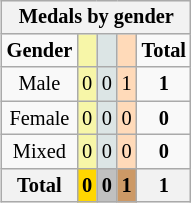<table class="wikitable" style="font-size:85%; float:right;clear:right;margin-left:0.5em;">
<tr bgcolor=EFEFEF>
<th colspan=5>Medals by gender</th>
</tr>
<tr align=center>
<td><strong>Gender</strong></td>
<td bgcolor=F7F6A8></td>
<td bgcolor=DCE5E5></td>
<td bgcolor=FFDAB9></td>
<td><strong>Total</strong></td>
</tr>
<tr align=center>
<td>Male</td>
<td bgcolor=F7F6A8>0</td>
<td bgcolor=DCE5E5>0</td>
<td bgcolor=FFDAB9>1</td>
<td><strong>1</strong></td>
</tr>
<tr align=center>
<td>Female</td>
<td bgcolor=F7F6A8>0</td>
<td bgcolor=DCE5E5>0</td>
<td bgcolor=FFDAB9>0</td>
<td><strong>0</strong></td>
</tr>
<tr align=center>
<td>Mixed</td>
<td bgcolor=F7F6A8>0</td>
<td bgcolor=DCE5E5>0</td>
<td bgcolor=FFDAB9>0</td>
<td><strong>0</strong></td>
</tr>
<tr align=center>
<th>Total</th>
<th style="background:gold">0</th>
<th style="background:silver">0</th>
<th style="background:#c96">1</th>
<th>1</th>
</tr>
</table>
